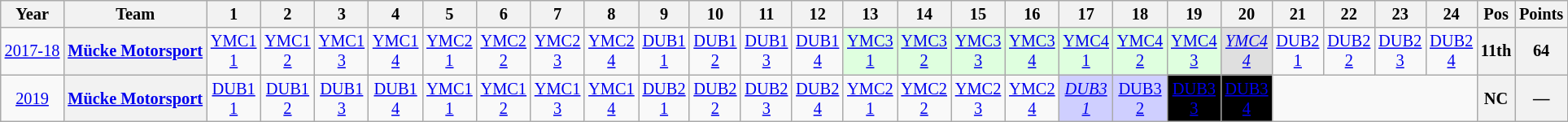<table class="wikitable" style="text-align:center; font-size:85%">
<tr>
<th>Year</th>
<th>Team</th>
<th>1</th>
<th>2</th>
<th>3</th>
<th>4</th>
<th>5</th>
<th>6</th>
<th>7</th>
<th>8</th>
<th>9</th>
<th>10</th>
<th>11</th>
<th>12</th>
<th>13</th>
<th>14</th>
<th>15</th>
<th>16</th>
<th>17</th>
<th>18</th>
<th>19</th>
<th>20</th>
<th>21</th>
<th>22</th>
<th>23</th>
<th>24</th>
<th>Pos</th>
<th>Points</th>
</tr>
<tr>
<td nowrap><a href='#'>2017-18</a></td>
<th nowrap><a href='#'>Mücke Motorsport</a></th>
<td><a href='#'>YMC1<br>1</a></td>
<td><a href='#'>YMC1<br>2</a></td>
<td><a href='#'>YMC1<br>3</a></td>
<td><a href='#'>YMC1<br>4</a></td>
<td><a href='#'>YMC2<br>1</a></td>
<td><a href='#'>YMC2<br>2</a></td>
<td><a href='#'>YMC2<br>3</a></td>
<td><a href='#'>YMC2<br>4</a></td>
<td><a href='#'>DUB1<br>1</a></td>
<td><a href='#'>DUB1<br>2</a></td>
<td><a href='#'>DUB1<br>3</a></td>
<td><a href='#'>DUB1<br>4</a></td>
<td style="background:#dfffdf"><a href='#'>YMC3<br>1</a><br></td>
<td style="background:#dfffdf"><a href='#'>YMC3<br>2</a><br></td>
<td style="background:#dfffdf"><a href='#'>YMC3<br>3</a><br></td>
<td style="background:#dfffdf"><a href='#'>YMC3<br>4</a><br></td>
<td style="background:#dfffdf"><a href='#'>YMC4<br>1</a><br></td>
<td style="background:#dfffdf"><a href='#'>YMC4<br>2</a><br></td>
<td style="background:#dfffdf"><a href='#'>YMC4<br>3</a><br></td>
<td style="background:#dfdfdf"><em><a href='#'>YMC4<br>4</a></em><br></td>
<td><a href='#'>DUB2<br>1</a></td>
<td><a href='#'>DUB2<br>2</a></td>
<td><a href='#'>DUB2<br>3</a></td>
<td><a href='#'>DUB2<br>4</a></td>
<th>11th</th>
<th>64</th>
</tr>
<tr>
<td><a href='#'>2019</a></td>
<th nowrap><a href='#'>Mücke Motorsport</a></th>
<td><a href='#'>DUB1<br>1</a></td>
<td><a href='#'>DUB1<br>2</a></td>
<td><a href='#'>DUB1<br>3</a></td>
<td><a href='#'>DUB1<br>4</a></td>
<td><a href='#'>YMC1<br>1</a></td>
<td><a href='#'>YMC1<br>2</a></td>
<td><a href='#'>YMC1<br>3</a></td>
<td><a href='#'>YMC1<br>4</a></td>
<td><a href='#'>DUB2<br>1</a></td>
<td><a href='#'>DUB2<br>2</a></td>
<td><a href='#'>DUB2<br>3</a></td>
<td><a href='#'>DUB2<br>4</a></td>
<td><a href='#'>YMC2<br>1</a></td>
<td><a href='#'>YMC2<br>2</a></td>
<td><a href='#'>YMC2<br>3</a></td>
<td><a href='#'>YMC2<br>4</a></td>
<td style="background:#cfcfff"><em><a href='#'>DUB3<br>1</a></em><br></td>
<td style="background:#cfcfff"><a href='#'>DUB3<br>2</a><br></td>
<td style="background:#000000; color:white"><a href='#'>DUB3<br>3</a><br></td>
<td style="background:#000000; color:white"><a href='#'>DUB3<br>4</a><br></td>
<td colspan=4></td>
<th>NC</th>
<th>—</th>
</tr>
</table>
